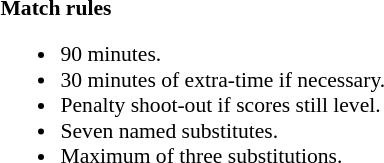<table width=82% style="font-size:90%">
<tr>
<td width=50% valign=top><br><strong>Match rules</strong><ul><li>90 minutes.</li><li>30 minutes of extra-time if necessary.</li><li>Penalty shoot-out if scores still level.</li><li>Seven named substitutes.</li><li>Maximum of three substitutions.</li></ul></td>
</tr>
</table>
